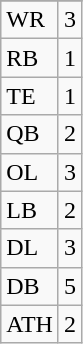<table class="wikitable">
<tr>
</tr>
<tr>
<td>WR</td>
<td>3</td>
</tr>
<tr>
<td>RB</td>
<td>1</td>
</tr>
<tr>
<td>TE</td>
<td>1</td>
</tr>
<tr>
<td>QB</td>
<td>2</td>
</tr>
<tr>
<td>OL</td>
<td>3</td>
</tr>
<tr>
<td>LB</td>
<td>2</td>
</tr>
<tr>
<td>DL</td>
<td>3</td>
</tr>
<tr>
<td>DB</td>
<td>5</td>
</tr>
<tr>
<td>ATH</td>
<td>2</td>
</tr>
</table>
